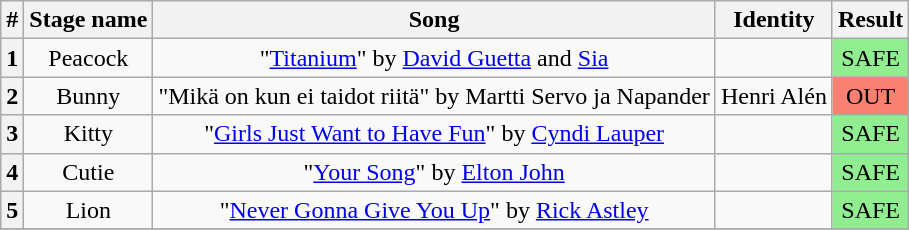<table class="wikitable plainrowheaders" style="text-align: center;">
<tr>
<th>#</th>
<th>Stage name</th>
<th>Song</th>
<th>Identity</th>
<th>Result</th>
</tr>
<tr>
<th>1</th>
<td>Peacock</td>
<td>"<a href='#'>Titanium</a>" by <a href='#'>David Guetta</a> and <a href='#'>Sia</a></td>
<td></td>
<td bgcolor=lightgreen>SAFE</td>
</tr>
<tr>
<th>2</th>
<td>Bunny</td>
<td>"Mikä on kun ei taidot riitä" by Martti Servo ja Napander</td>
<td>Henri Alén</td>
<td bgcolor=salmon>OUT</td>
</tr>
<tr>
<th>3</th>
<td>Kitty</td>
<td>"<a href='#'>Girls Just Want to Have Fun</a>" by <a href='#'>Cyndi Lauper</a></td>
<td></td>
<td bgcolor=lightgreen>SAFE</td>
</tr>
<tr>
<th>4</th>
<td>Cutie</td>
<td>"<a href='#'>Your Song</a>" by <a href='#'>Elton John</a></td>
<td></td>
<td bgcolor=lightgreen>SAFE</td>
</tr>
<tr>
<th>5</th>
<td>Lion</td>
<td>"<a href='#'>Never Gonna Give You Up</a>" by <a href='#'>Rick Astley</a></td>
<td></td>
<td bgcolor=lightgreen>SAFE</td>
</tr>
<tr>
</tr>
</table>
